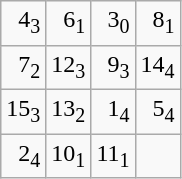<table class="wikitable" style="text-align:right">
<tr>
<td>4<sub>3</sub></td>
<td>6<sub>1</sub></td>
<td>3<sub>0</sub></td>
<td>8<sub>1</sub></td>
</tr>
<tr>
<td>7<sub>2</sub></td>
<td>12<sub>3</sub></td>
<td>9<sub>3</sub></td>
<td>14<sub>4</sub></td>
</tr>
<tr>
<td>15<sub>3</sub></td>
<td>13<sub>2</sub></td>
<td>1<sub>4</sub></td>
<td>5<sub>4</sub></td>
</tr>
<tr>
<td>2<sub>4</sub></td>
<td>10<sub>1</sub></td>
<td>11<sub>1</sub></td>
<td></td>
</tr>
</table>
